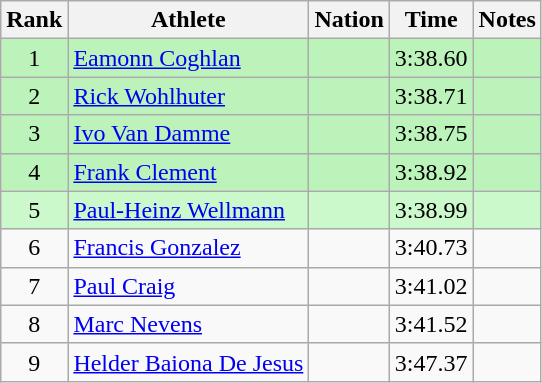<table class="wikitable sortable" style="text-align:center">
<tr>
<th>Rank</th>
<th>Athlete</th>
<th>Nation</th>
<th>Time</th>
<th>Notes</th>
</tr>
<tr style="background:#bbf3bb;">
<td>1</td>
<td align=left><a href='#'>Eamonn Coghlan</a></td>
<td align=left></td>
<td>3:38.60</td>
<td></td>
</tr>
<tr style="background:#bbf3bb;">
<td>2</td>
<td align=left><a href='#'>Rick Wohlhuter</a></td>
<td align=left></td>
<td>3:38.71</td>
<td></td>
</tr>
<tr style="background:#bbf3bb;">
<td>3</td>
<td align=left><a href='#'>Ivo Van Damme</a></td>
<td align=left></td>
<td>3:38.75</td>
<td></td>
</tr>
<tr style="background:#bbf3bb;">
<td>4</td>
<td align=left><a href='#'>Frank Clement</a></td>
<td align=left></td>
<td>3:38.92</td>
<td></td>
</tr>
<tr style="background:#ccf9cc;">
<td>5</td>
<td align=left><a href='#'>Paul-Heinz Wellmann</a></td>
<td align=left></td>
<td>3:38.99</td>
<td></td>
</tr>
<tr>
<td>6</td>
<td align=left><a href='#'>Francis Gonzalez</a></td>
<td align=left></td>
<td>3:40.73</td>
<td></td>
</tr>
<tr>
<td>7</td>
<td align=left><a href='#'>Paul Craig</a></td>
<td align=left></td>
<td>3:41.02</td>
<td></td>
</tr>
<tr>
<td>8</td>
<td align=left><a href='#'>Marc Nevens</a></td>
<td align=left></td>
<td>3:41.52</td>
<td></td>
</tr>
<tr>
<td>9</td>
<td align=left><a href='#'>Helder Baiona De Jesus</a></td>
<td align=left></td>
<td>3:47.37</td>
<td></td>
</tr>
</table>
